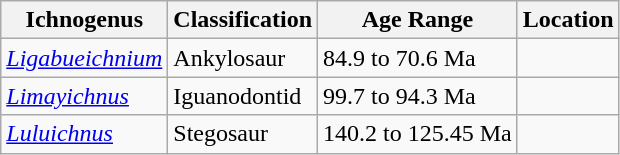<table class="wikitable">
<tr>
<th>Ichnogenus</th>
<th>Classification</th>
<th>Age Range</th>
<th>Location</th>
</tr>
<tr>
<td><em><a href='#'>Ligabueichnium</a></em></td>
<td>Ankylosaur</td>
<td>84.9 to 70.6 Ma</td>
<td></td>
</tr>
<tr>
<td><em><a href='#'>Limayichnus</a></em></td>
<td>Iguanodontid</td>
<td>99.7 to 94.3 Ma</td>
<td></td>
</tr>
<tr>
<td><em><a href='#'>Luluichnus</a></em></td>
<td>Stegosaur</td>
<td>140.2 to 125.45 Ma</td>
<td></td>
</tr>
</table>
